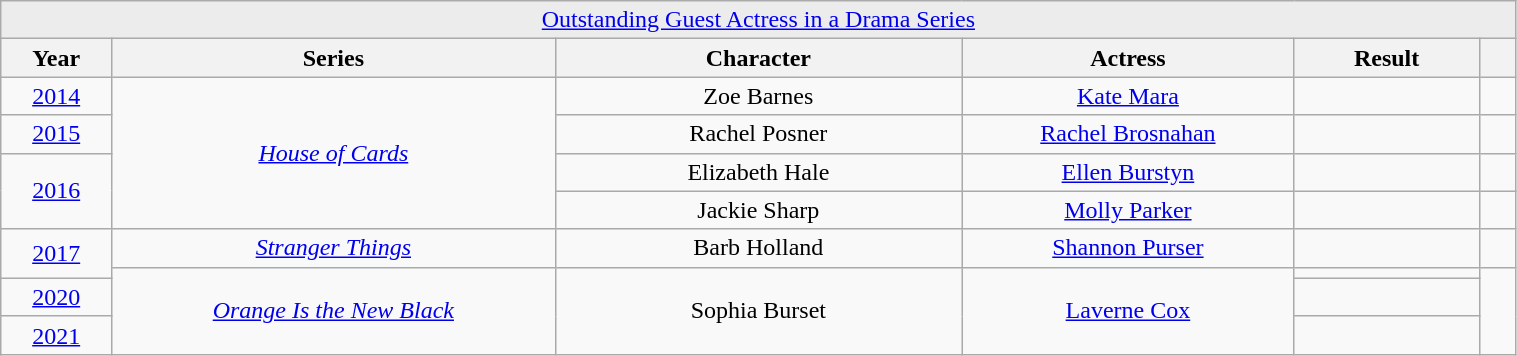<table class="wikitable plainrowheaders" style="font-size: 100%" width=80%>
<tr>
<td style="background: #ececec; color:grey; text-align:center;" colspan="10"><a href='#'>Outstanding Guest Actress in a Drama Series</a></td>
</tr>
<tr>
<th width="6%">Year</th>
<th width="24%">Series</th>
<th width="22%">Character</th>
<th width="18%">Actress</th>
<th width="10%">Result</th>
<th width="2%"></th>
</tr>
<tr>
<td style="text-align:center;"><a href='#'>2014</a></td>
<td style="text-align:center;" rowspan="4"><em><a href='#'>House of Cards</a></em></td>
<td style="text-align:center;">Zoe Barnes</td>
<td style="text-align:center;"><a href='#'>Kate Mara</a></td>
<td></td>
<td style="text-align:center;"></td>
</tr>
<tr>
<td style="text-align:center;"><a href='#'>2015</a></td>
<td style="text-align:center;">Rachel Posner</td>
<td style="text-align:center;"><a href='#'>Rachel Brosnahan</a></td>
<td></td>
<td style="text-align:center;"></td>
</tr>
<tr>
<td style="text-align:center;" rowspan="2"><a href='#'>2016</a></td>
<td style="text-align:center;">Elizabeth Hale</td>
<td style="text-align:center;"><a href='#'>Ellen Burstyn</a></td>
<td></td>
<td style="text-align:center;"></td>
</tr>
<tr>
<td style="text-align:center;">Jackie Sharp</td>
<td style="text-align:center;"><a href='#'>Molly Parker</a></td>
<td></td>
<td style="text-align:center;"></td>
</tr>
<tr>
<td style="text-align:center;" rowspan="2"><a href='#'>2017</a></td>
<td style="text-align:center;"><em><a href='#'>Stranger Things</a></em></td>
<td style="text-align:center;">Barb Holland</td>
<td style="text-align:center;"><a href='#'>Shannon Purser</a></td>
<td></td>
<td style="text-align:center;"></td>
</tr>
<tr>
<td style="text-align:center;" rowspan="3"><em><a href='#'>Orange Is the New Black</a></em></td>
<td style="text-align:center;" rowspan="3">Sophia Burset</td>
<td style="text-align:center;" rowspan="3"><a href='#'>Laverne Cox</a></td>
<td></td>
<td style="text-align:center;" rowspan="3"></td>
</tr>
<tr>
<td style="text-align:center;"><a href='#'>2020</a></td>
<td></td>
</tr>
<tr>
<td style="text-align:center;"><a href='#'>2021</a></td>
<td></td>
</tr>
</table>
